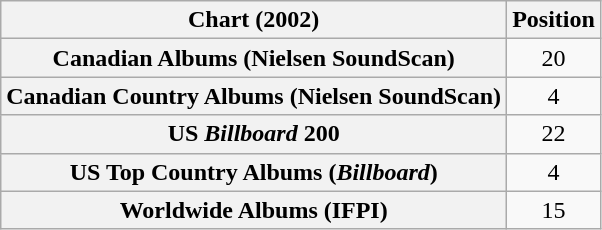<table class="wikitable sortable plainrowheaders" style="text-align:center">
<tr>
<th scope="col">Chart (2002)</th>
<th scope="col">Position</th>
</tr>
<tr>
<th scope="row">Canadian Albums (Nielsen SoundScan)</th>
<td>20</td>
</tr>
<tr>
<th scope="row">Canadian Country Albums (Nielsen SoundScan)</th>
<td>4</td>
</tr>
<tr>
<th scope="row">US <em>Billboard</em> 200</th>
<td>22</td>
</tr>
<tr>
<th scope="row">US Top Country Albums (<em>Billboard</em>)</th>
<td>4</td>
</tr>
<tr>
<th scope="row">Worldwide Albums (IFPI)</th>
<td>15</td>
</tr>
</table>
